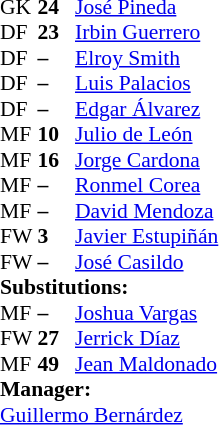<table style = "font-size: 90%" cellspacing = "0" cellpadding = "0">
<tr>
<td colspan = 4></td>
</tr>
<tr>
<th style="width:25px;"></th>
<th style="width:25px;"></th>
</tr>
<tr>
<td>GK</td>
<td><strong>24</strong></td>
<td> <a href='#'>José Pineda</a></td>
</tr>
<tr>
<td>DF</td>
<td><strong>23</strong></td>
<td> <a href='#'>Irbin Guerrero</a></td>
<td></td>
<td></td>
</tr>
<tr>
<td>DF</td>
<td><strong>–</strong></td>
<td> <a href='#'>Elroy Smith</a></td>
</tr>
<tr>
<td>DF</td>
<td><strong>–</strong></td>
<td> <a href='#'>Luis Palacios</a></td>
</tr>
<tr>
<td>DF</td>
<td><strong>–</strong></td>
<td> <a href='#'>Edgar Álvarez</a></td>
<td></td>
<td></td>
</tr>
<tr>
<td>MF</td>
<td><strong>10</strong></td>
<td> <a href='#'>Julio de León</a></td>
<td></td>
<td></td>
<td></td>
<td></td>
</tr>
<tr>
<td>MF</td>
<td><strong>16</strong></td>
<td> <a href='#'>Jorge Cardona</a></td>
</tr>
<tr>
<td>MF</td>
<td><strong>–</strong></td>
<td> <a href='#'>Ronmel Corea</a></td>
<td></td>
<td></td>
</tr>
<tr>
<td>MF</td>
<td><strong>–</strong></td>
<td> <a href='#'>David Mendoza</a></td>
</tr>
<tr>
<td>FW</td>
<td><strong>3</strong></td>
<td> <a href='#'>Javier Estupiñán</a></td>
</tr>
<tr>
<td>FW</td>
<td><strong>–</strong></td>
<td> <a href='#'>José Casildo</a></td>
<td></td>
<td></td>
</tr>
<tr>
<td colspan = 3><strong>Substitutions:</strong></td>
</tr>
<tr>
<td>MF</td>
<td><strong>–</strong></td>
<td> <a href='#'>Joshua Vargas</a></td>
<td></td>
<td></td>
</tr>
<tr>
<td>FW</td>
<td><strong>27</strong></td>
<td> <a href='#'>Jerrick Díaz</a></td>
<td></td>
<td></td>
</tr>
<tr>
<td>MF</td>
<td><strong>49</strong></td>
<td> <a href='#'>Jean Maldonado</a></td>
<td></td>
<td></td>
</tr>
<tr>
<td colspan = 3><strong>Manager:</strong></td>
</tr>
<tr>
<td colspan = 3> <a href='#'>Guillermo Bernárdez</a></td>
</tr>
</table>
